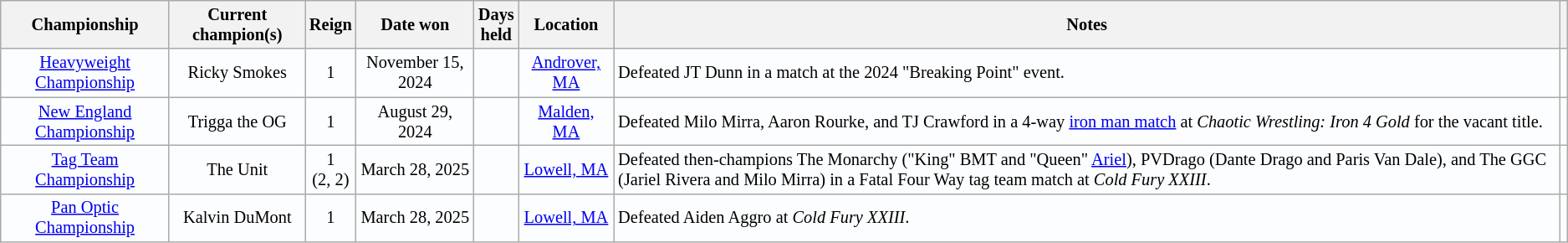<table class="wikitable" style="background:#fcfdff; font-size:85%;">
<tr>
<th>Championship</th>
<th>Current champion(s)</th>
<th>Reign</th>
<th>Date won</th>
<th>Days<br>held</th>
<th>Location</th>
<th>Notes</th>
<th></th>
</tr>
<tr>
<td style="text-align:center"><a href='#'>Heavyweight Championship</a></td>
<td style="text-align:center">Ricky Smokes</td>
<td style="text-align:center">1</td>
<td style="text-align:center">November 15, 2024</td>
<td style="text-align:center"></td>
<td style="text-align:center"><a href='#'>Androver, MA</a></td>
<td style="text-align:left">Defeated JT Dunn in a  match at the 2024 "Breaking Point" event.</td>
<td style="text-align:center"></td>
</tr>
<tr>
<td style="text-align:center"><a href='#'>New England Championship</a></td>
<td style="text-align:center">Trigga the OG</td>
<td style="text-align:center">1</td>
<td style="text-align:center">August 29, 2024</td>
<td style="text-align:center"></td>
<td style="text-align:center"><a href='#'>Malden, MA</a></td>
<td style="text-align:left">Defeated Milo Mirra, Aaron Rourke, and TJ Crawford in a 4-way <a href='#'>iron man match</a> at <em>Chaotic Wrestling: Iron 4 Gold</em> for the vacant title.</td>
<td style="text-align:center"></td>
</tr>
<tr>
<td style="text-align:center"><a href='#'>Tag Team Championship</a></td>
<td style="text-align:center">The Unit<br></td>
<td style="text-align:center">1<br>(2, 2)</td>
<td style="text-align:center">March 28, 2025</td>
<td style="text-align:center"></td>
<td style="text-align:center"><a href='#'>Lowell, MA</a></td>
<td style="text-align:left">Defeated then-champions The Monarchy ("King" BMT and "Queen" <a href='#'>Ariel</a>), PVDrago (Dante Drago and Paris Van Dale), and The GGC (Jariel Rivera and Milo Mirra) in a Fatal Four Way tag team match at <em>Cold Fury XXIII</em>.</td>
<td style="text-align:center"></td>
</tr>
<tr>
<td style="text-align:center"><a href='#'>Pan Optic Championship</a></td>
<td style="text-align:center">Kalvin DuMont</td>
<td style="text-align:center">1</td>
<td style="text-align:center">March 28, 2025</td>
<td style="text-align:center"></td>
<td style="text-align:center"><a href='#'>Lowell, MA</a></td>
<td style="text-align:left">Defeated Aiden Aggro at <em>Cold Fury XXIII</em>.</td>
<td style="text-align:center"></td>
</tr>
</table>
